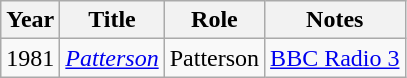<table class="wikitable">
<tr>
<th>Year</th>
<th>Title</th>
<th>Role</th>
<th>Notes</th>
</tr>
<tr>
<td>1981</td>
<td><em><a href='#'>Patterson</a></em></td>
<td>Patterson</td>
<td><a href='#'>BBC Radio 3</a></td>
</tr>
</table>
